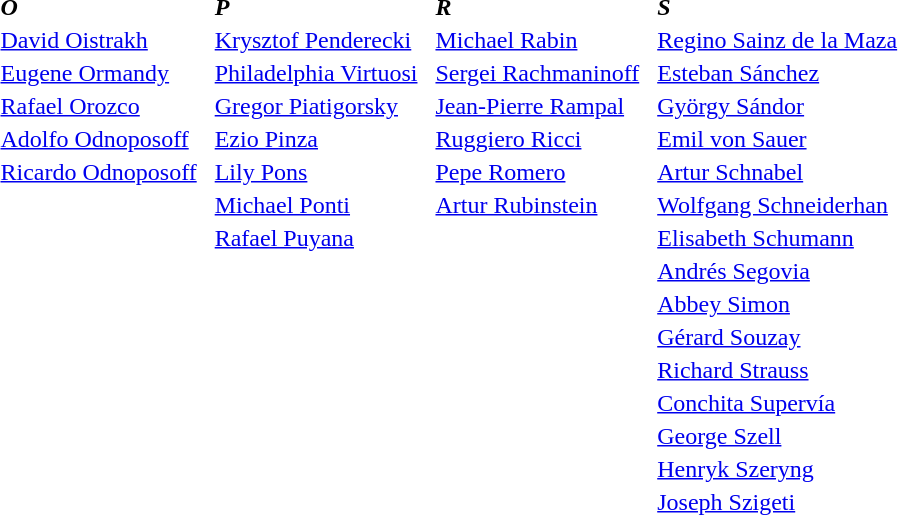<table>
<tr>
<td><strong><em>O</em></strong></td>
<td> </td>
<td><strong><em>P</em></strong></td>
<td> </td>
<td><strong><em>R</em></strong></td>
<td> </td>
<td><strong><em>S</em></strong></td>
</tr>
<tr>
<td><a href='#'>David Oistrakh</a></td>
<td></td>
<td><a href='#'>Krysztof Penderecki</a></td>
<td></td>
<td><a href='#'>Michael Rabin</a></td>
<td></td>
<td><a href='#'>Regino Sainz de la Maza</a></td>
</tr>
<tr>
<td><a href='#'>Eugene Ormandy</a></td>
<td></td>
<td><a href='#'>Philadelphia Virtuosi</a></td>
<td></td>
<td><a href='#'>Sergei Rachmaninoff</a></td>
<td></td>
<td><a href='#'>Esteban Sánchez</a></td>
</tr>
<tr>
<td><a href='#'>Rafael Orozco</a></td>
<td></td>
<td><a href='#'>Gregor Piatigorsky</a></td>
<td></td>
<td><a href='#'>Jean-Pierre Rampal</a></td>
<td></td>
<td><a href='#'>György Sándor</a></td>
</tr>
<tr>
<td><a href='#'>Adolfo Odnoposoff</a></td>
<td></td>
<td><a href='#'>Ezio Pinza</a></td>
<td></td>
<td><a href='#'>Ruggiero Ricci</a></td>
<td></td>
<td><a href='#'>Emil von Sauer</a></td>
</tr>
<tr>
<td><a href='#'>Ricardo Odnoposoff</a></td>
<td></td>
<td><a href='#'>Lily Pons</a></td>
<td></td>
<td><a href='#'>Pepe Romero</a></td>
<td></td>
<td><a href='#'>Artur Schnabel</a></td>
</tr>
<tr>
<td></td>
<td></td>
<td><a href='#'>Michael Ponti</a></td>
<td></td>
<td><a href='#'>Artur Rubinstein</a></td>
<td></td>
<td><a href='#'>Wolfgang Schneiderhan</a></td>
</tr>
<tr>
<td></td>
<td></td>
<td><a href='#'>Rafael Puyana</a></td>
<td></td>
<td></td>
<td></td>
<td><a href='#'>Elisabeth Schumann</a></td>
</tr>
<tr>
<td></td>
<td></td>
<td></td>
<td></td>
<td></td>
<td></td>
<td><a href='#'>Andrés Segovia</a></td>
</tr>
<tr>
<td></td>
<td></td>
<td></td>
<td></td>
<td></td>
<td></td>
<td><a href='#'>Abbey Simon</a></td>
</tr>
<tr>
<td></td>
<td></td>
<td></td>
<td></td>
<td></td>
<td></td>
<td><a href='#'>Gérard Souzay</a></td>
</tr>
<tr>
<td></td>
<td></td>
<td></td>
<td></td>
<td></td>
<td></td>
<td><a href='#'>Richard Strauss</a></td>
</tr>
<tr>
<td></td>
<td></td>
<td></td>
<td></td>
<td></td>
<td></td>
<td><a href='#'>Conchita Supervía</a></td>
</tr>
<tr>
<td></td>
<td></td>
<td></td>
<td></td>
<td></td>
<td></td>
<td><a href='#'>George Szell</a></td>
</tr>
<tr>
<td></td>
<td></td>
<td></td>
<td></td>
<td></td>
<td></td>
<td><a href='#'>Henryk Szeryng</a></td>
</tr>
<tr>
<td></td>
<td></td>
<td></td>
<td></td>
<td></td>
<td></td>
<td><a href='#'>Joseph Szigeti</a></td>
</tr>
<tr>
</tr>
</table>
